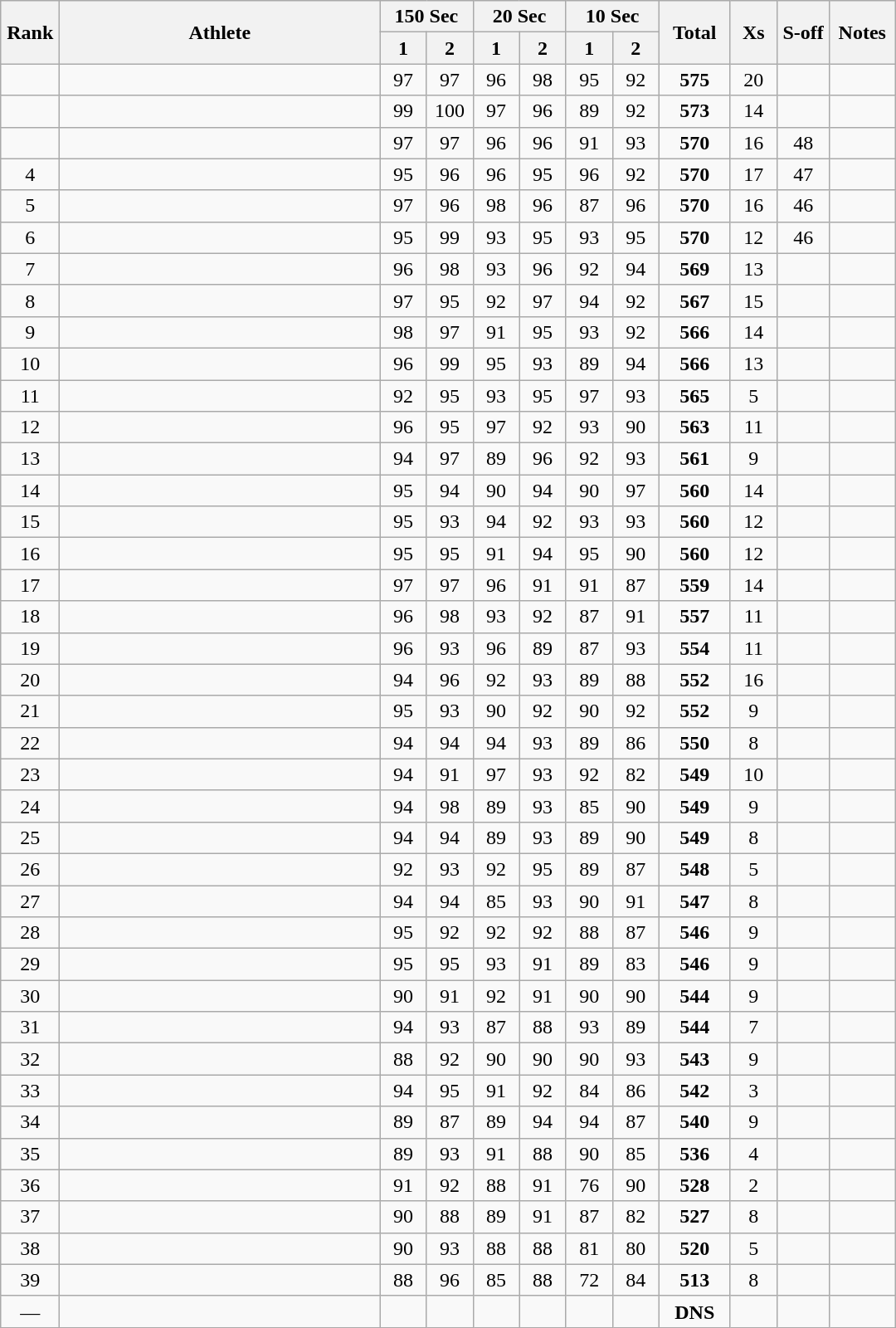<table class="wikitable" style="text-align:center">
<tr>
<th rowspan=2 width=40>Rank</th>
<th rowspan=2 width=250>Athlete</th>
<th colspan=2>150 Sec</th>
<th colspan=2>20 Sec</th>
<th colspan=2>10 Sec</th>
<th rowspan=2 width=50>Total</th>
<th rowspan=2 width=30>Xs</th>
<th rowspan=2 width=35>S-off</th>
<th rowspan=2 width=45>Notes</th>
</tr>
<tr>
<th width=30>1</th>
<th width=30>2</th>
<th width=30>1</th>
<th width=30>2</th>
<th width=30>1</th>
<th width=30>2</th>
</tr>
<tr>
<td></td>
<td align=left></td>
<td>97</td>
<td>97</td>
<td>96</td>
<td>98</td>
<td>95</td>
<td>92</td>
<td><strong>575</strong></td>
<td>20</td>
<td></td>
<td></td>
</tr>
<tr>
<td></td>
<td align=left></td>
<td>99</td>
<td>100</td>
<td>97</td>
<td>96</td>
<td>89</td>
<td>92</td>
<td><strong>573</strong></td>
<td>14</td>
<td></td>
<td></td>
</tr>
<tr>
<td></td>
<td align=left></td>
<td>97</td>
<td>97</td>
<td>96</td>
<td>96</td>
<td>91</td>
<td>93</td>
<td><strong>570</strong></td>
<td>16</td>
<td>48</td>
<td></td>
</tr>
<tr>
<td>4</td>
<td align=left></td>
<td>95</td>
<td>96</td>
<td>96</td>
<td>95</td>
<td>96</td>
<td>92</td>
<td><strong>570</strong></td>
<td>17</td>
<td>47</td>
<td></td>
</tr>
<tr>
<td>5</td>
<td align=left></td>
<td>97</td>
<td>96</td>
<td>98</td>
<td>96</td>
<td>87</td>
<td>96</td>
<td><strong>570</strong></td>
<td>16</td>
<td>46</td>
<td></td>
</tr>
<tr>
<td>6</td>
<td align=left></td>
<td>95</td>
<td>99</td>
<td>93</td>
<td>95</td>
<td>93</td>
<td>95</td>
<td><strong>570</strong></td>
<td>12</td>
<td>46</td>
<td></td>
</tr>
<tr>
<td>7</td>
<td align=left></td>
<td>96</td>
<td>98</td>
<td>93</td>
<td>96</td>
<td>92</td>
<td>94</td>
<td><strong>569</strong></td>
<td>13</td>
<td></td>
<td></td>
</tr>
<tr>
<td>8</td>
<td align=left></td>
<td>97</td>
<td>95</td>
<td>92</td>
<td>97</td>
<td>94</td>
<td>92</td>
<td><strong>567</strong></td>
<td>15</td>
<td></td>
<td></td>
</tr>
<tr>
<td>9</td>
<td align=left></td>
<td>98</td>
<td>97</td>
<td>91</td>
<td>95</td>
<td>93</td>
<td>92</td>
<td><strong>566</strong></td>
<td>14</td>
<td></td>
<td></td>
</tr>
<tr>
<td>10</td>
<td align=left></td>
<td>96</td>
<td>99</td>
<td>95</td>
<td>93</td>
<td>89</td>
<td>94</td>
<td><strong>566</strong></td>
<td>13</td>
<td></td>
<td></td>
</tr>
<tr>
<td>11</td>
<td align=left></td>
<td>92</td>
<td>95</td>
<td>93</td>
<td>95</td>
<td>97</td>
<td>93</td>
<td><strong>565</strong></td>
<td>5</td>
<td></td>
<td></td>
</tr>
<tr>
<td>12</td>
<td align=left></td>
<td>96</td>
<td>95</td>
<td>97</td>
<td>92</td>
<td>93</td>
<td>90</td>
<td><strong>563</strong></td>
<td>11</td>
<td></td>
<td></td>
</tr>
<tr>
<td>13</td>
<td align=left></td>
<td>94</td>
<td>97</td>
<td>89</td>
<td>96</td>
<td>92</td>
<td>93</td>
<td><strong>561</strong></td>
<td>9</td>
<td></td>
<td></td>
</tr>
<tr>
<td>14</td>
<td align=left></td>
<td>95</td>
<td>94</td>
<td>90</td>
<td>94</td>
<td>90</td>
<td>97</td>
<td><strong>560</strong></td>
<td>14</td>
<td></td>
<td></td>
</tr>
<tr>
<td>15</td>
<td align=left></td>
<td>95</td>
<td>93</td>
<td>94</td>
<td>92</td>
<td>93</td>
<td>93</td>
<td><strong>560</strong></td>
<td>12</td>
<td></td>
<td></td>
</tr>
<tr>
<td>16</td>
<td align=left></td>
<td>95</td>
<td>95</td>
<td>91</td>
<td>94</td>
<td>95</td>
<td>90</td>
<td><strong>560</strong></td>
<td>12</td>
<td></td>
<td></td>
</tr>
<tr>
<td>17</td>
<td align=left></td>
<td>97</td>
<td>97</td>
<td>96</td>
<td>91</td>
<td>91</td>
<td>87</td>
<td><strong>559</strong></td>
<td>14</td>
<td></td>
<td></td>
</tr>
<tr>
<td>18</td>
<td align=left></td>
<td>96</td>
<td>98</td>
<td>93</td>
<td>92</td>
<td>87</td>
<td>91</td>
<td><strong>557</strong></td>
<td>11</td>
<td></td>
<td></td>
</tr>
<tr>
<td>19</td>
<td align=left></td>
<td>96</td>
<td>93</td>
<td>96</td>
<td>89</td>
<td>87</td>
<td>93</td>
<td><strong>554</strong></td>
<td>11</td>
<td></td>
<td></td>
</tr>
<tr>
<td>20</td>
<td align=left></td>
<td>94</td>
<td>96</td>
<td>92</td>
<td>93</td>
<td>89</td>
<td>88</td>
<td><strong>552</strong></td>
<td>16</td>
<td></td>
<td></td>
</tr>
<tr>
<td>21</td>
<td align=left></td>
<td>95</td>
<td>93</td>
<td>90</td>
<td>92</td>
<td>90</td>
<td>92</td>
<td><strong>552</strong></td>
<td>9</td>
<td></td>
<td></td>
</tr>
<tr>
<td>22</td>
<td align=left></td>
<td>94</td>
<td>94</td>
<td>94</td>
<td>93</td>
<td>89</td>
<td>86</td>
<td><strong>550</strong></td>
<td>8</td>
<td></td>
<td></td>
</tr>
<tr>
<td>23</td>
<td align=left></td>
<td>94</td>
<td>91</td>
<td>97</td>
<td>93</td>
<td>92</td>
<td>82</td>
<td><strong>549</strong></td>
<td>10</td>
<td></td>
<td></td>
</tr>
<tr>
<td>24</td>
<td align=left></td>
<td>94</td>
<td>98</td>
<td>89</td>
<td>93</td>
<td>85</td>
<td>90</td>
<td><strong>549</strong></td>
<td>9</td>
<td></td>
<td></td>
</tr>
<tr>
<td>25</td>
<td align=left></td>
<td>94</td>
<td>94</td>
<td>89</td>
<td>93</td>
<td>89</td>
<td>90</td>
<td><strong>549</strong></td>
<td>8</td>
<td></td>
<td></td>
</tr>
<tr>
<td>26</td>
<td align=left></td>
<td>92</td>
<td>93</td>
<td>92</td>
<td>95</td>
<td>89</td>
<td>87</td>
<td><strong>548</strong></td>
<td>5</td>
<td></td>
<td></td>
</tr>
<tr>
<td>27</td>
<td align=left></td>
<td>94</td>
<td>94</td>
<td>85</td>
<td>93</td>
<td>90</td>
<td>91</td>
<td><strong>547</strong></td>
<td>8</td>
<td></td>
<td></td>
</tr>
<tr>
<td>28</td>
<td align=left></td>
<td>95</td>
<td>92</td>
<td>92</td>
<td>92</td>
<td>88</td>
<td>87</td>
<td><strong>546</strong></td>
<td>9</td>
<td></td>
<td></td>
</tr>
<tr>
<td>29</td>
<td align=left></td>
<td>95</td>
<td>95</td>
<td>93</td>
<td>91</td>
<td>89</td>
<td>83</td>
<td><strong>546</strong></td>
<td>9</td>
<td></td>
<td></td>
</tr>
<tr>
<td>30</td>
<td align=left></td>
<td>90</td>
<td>91</td>
<td>92</td>
<td>91</td>
<td>90</td>
<td>90</td>
<td><strong>544</strong></td>
<td>9</td>
<td></td>
<td></td>
</tr>
<tr>
<td>31</td>
<td align=left></td>
<td>94</td>
<td>93</td>
<td>87</td>
<td>88</td>
<td>93</td>
<td>89</td>
<td><strong>544</strong></td>
<td>7</td>
<td></td>
<td></td>
</tr>
<tr>
<td>32</td>
<td align=left></td>
<td>88</td>
<td>92</td>
<td>90</td>
<td>90</td>
<td>90</td>
<td>93</td>
<td><strong>543</strong></td>
<td>9</td>
<td></td>
<td></td>
</tr>
<tr>
<td>33</td>
<td align=left></td>
<td>94</td>
<td>95</td>
<td>91</td>
<td>92</td>
<td>84</td>
<td>86</td>
<td><strong>542</strong></td>
<td>3</td>
<td></td>
<td></td>
</tr>
<tr>
<td>34</td>
<td align=left></td>
<td>89</td>
<td>87</td>
<td>89</td>
<td>94</td>
<td>94</td>
<td>87</td>
<td><strong>540</strong></td>
<td>9</td>
<td></td>
<td></td>
</tr>
<tr>
<td>35</td>
<td align=left></td>
<td>89</td>
<td>93</td>
<td>91</td>
<td>88</td>
<td>90</td>
<td>85</td>
<td><strong>536</strong></td>
<td>4</td>
<td></td>
<td></td>
</tr>
<tr>
<td>36</td>
<td align=left></td>
<td>91</td>
<td>92</td>
<td>88</td>
<td>91</td>
<td>76</td>
<td>90</td>
<td><strong>528</strong></td>
<td>2</td>
<td></td>
<td></td>
</tr>
<tr>
<td>37</td>
<td align=left></td>
<td>90</td>
<td>88</td>
<td>89</td>
<td>91</td>
<td>87</td>
<td>82</td>
<td><strong>527</strong></td>
<td>8</td>
<td></td>
<td></td>
</tr>
<tr>
<td>38</td>
<td align=left></td>
<td>90</td>
<td>93</td>
<td>88</td>
<td>88</td>
<td>81</td>
<td>80</td>
<td><strong>520</strong></td>
<td>5</td>
<td></td>
<td></td>
</tr>
<tr>
<td>39</td>
<td align=left></td>
<td>88</td>
<td>96</td>
<td>85</td>
<td>88</td>
<td>72</td>
<td>84</td>
<td><strong>513</strong></td>
<td>8</td>
<td></td>
<td></td>
</tr>
<tr>
<td>—</td>
<td align=left></td>
<td></td>
<td></td>
<td></td>
<td></td>
<td></td>
<td></td>
<td><strong>DNS</strong></td>
<td></td>
<td></td>
<td></td>
</tr>
</table>
